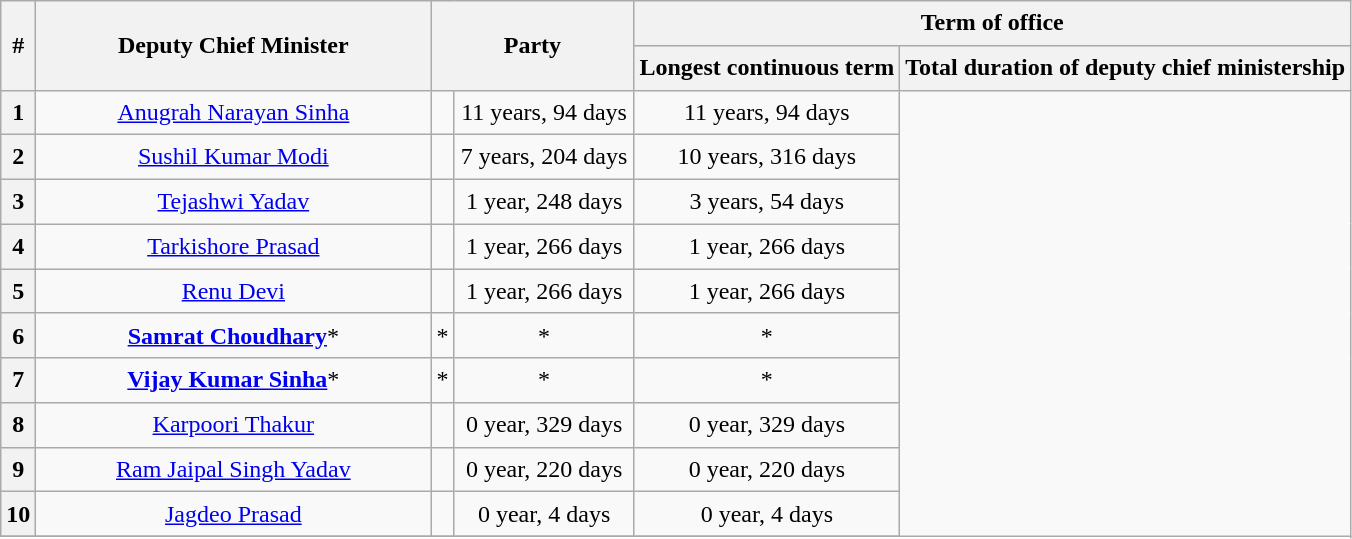<table class="wikitable sortable" style="line-height:1.4em; text-align:center">
<tr>
<th data-sort-type=number rowspan = "2">#</th>
<th rowspan="2" style="width:16em">Deputy Chief Minister</th>
<th rowspan="2" colspan=2 style="width:8em">Party</th>
<th colspan="2">Term of office</th>
</tr>
<tr>
<th>Longest continuous term</th>
<th>Total duration of deputy chief ministership</th>
</tr>
<tr>
<th data-sort-value="1">1</th>
<td><a href='#'>Anugrah Narayan Sinha</a></td>
<td></td>
<td>11 years, 94 days</td>
<td>11 years, 94 days</td>
</tr>
<tr>
<th data-sort-value="2">2</th>
<td><a href='#'>Sushil Kumar Modi</a></td>
<td></td>
<td>7 years, 204 days</td>
<td>10 years, 316 days</td>
</tr>
<tr>
<th data-sort-value="3">3</th>
<td><a href='#'>Tejashwi Yadav</a></td>
<td></td>
<td>1 year, 248 days</td>
<td>3 years, 54 days</td>
</tr>
<tr>
<th data-sort-value="4">4</th>
<td><a href='#'>Tarkishore Prasad</a></td>
<td></td>
<td>1 year, 266 days</td>
<td>1 year, 266 days</td>
</tr>
<tr>
<th data-sort-value="5">5</th>
<td><a href='#'>Renu Devi</a></td>
<td></td>
<td>1 year, 266 days</td>
<td>1 year, 266 days</td>
</tr>
<tr>
<th data-sort-value="6">6</th>
<td><strong><a href='#'>Samrat Choudhary</a></strong>*</td>
<td>*</td>
<td><strong></strong>*</td>
<td><strong></strong>*</td>
</tr>
<tr>
<th data-sort-value="7">7</th>
<td><strong><a href='#'>Vijay Kumar Sinha</a></strong>*</td>
<td>*</td>
<td><strong></strong>*</td>
<td><strong></strong>*</td>
</tr>
<tr>
<th data-sort-value="8">8</th>
<td><a href='#'>Karpoori Thakur</a></td>
<td></td>
<td>0 year, 329 days</td>
<td>0 year, 329 days</td>
</tr>
<tr>
<th data-sort-value="9">9</th>
<td><a href='#'>Ram Jaipal Singh Yadav</a></td>
<td></td>
<td>0 year, 220 days</td>
<td>0 year, 220 days</td>
</tr>
<tr>
<th data-sort-value="10">10</th>
<td><a href='#'>Jagdeo Prasad</a></td>
<td></td>
<td>0 year, 4 days</td>
<td>0 year, 4 days</td>
</tr>
<tr>
</tr>
</table>
